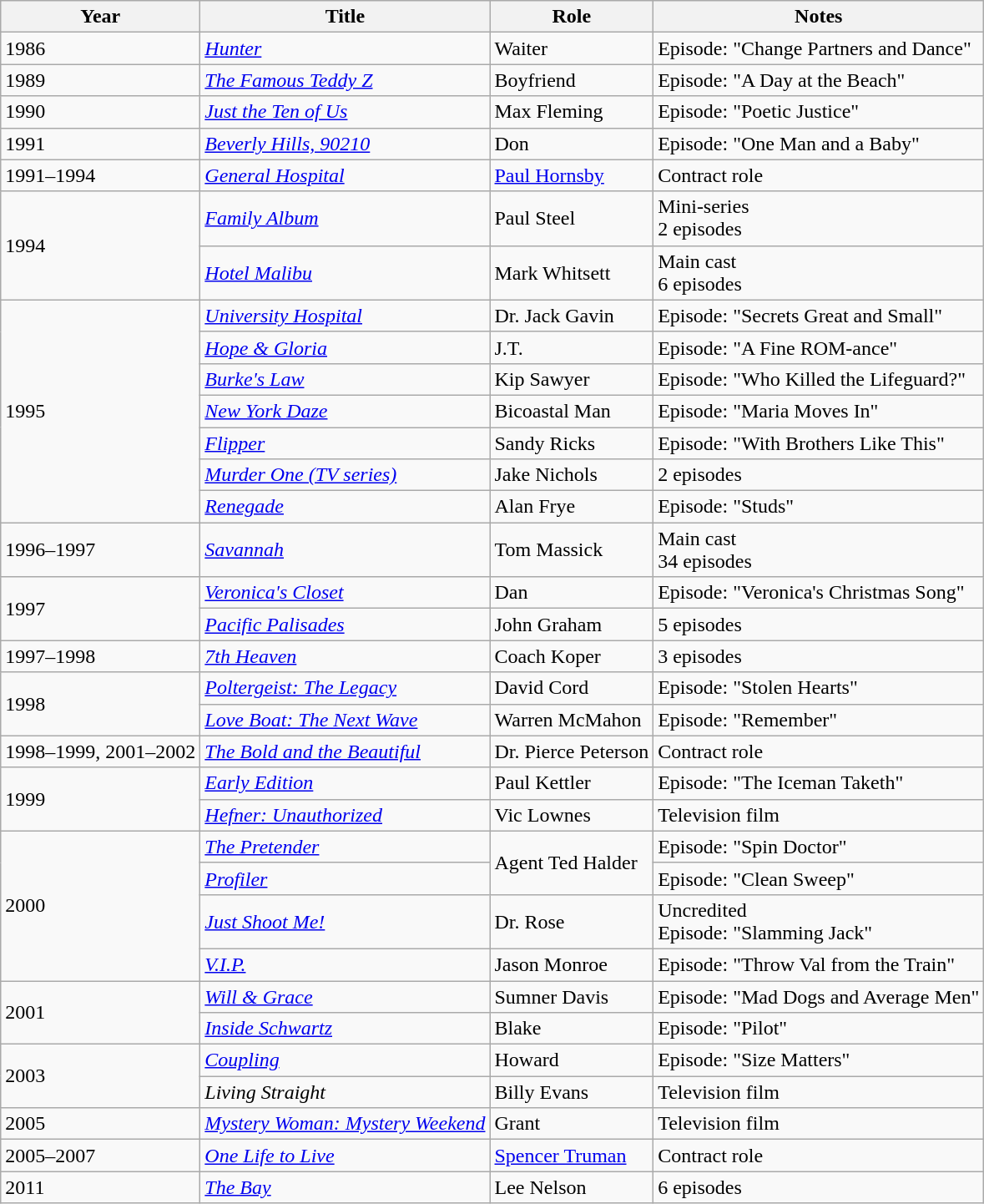<table class="wikitable">
<tr>
<th>Year</th>
<th>Title</th>
<th>Role</th>
<th>Notes</th>
</tr>
<tr>
<td>1986</td>
<td><em><a href='#'>Hunter</a></em></td>
<td>Waiter</td>
<td>Episode: "Change Partners and Dance"</td>
</tr>
<tr>
<td>1989</td>
<td><em><a href='#'>The Famous Teddy Z</a></em></td>
<td>Boyfriend</td>
<td>Episode: "A Day at the Beach"</td>
</tr>
<tr>
<td>1990</td>
<td><em><a href='#'>Just the Ten of Us</a></em></td>
<td>Max Fleming</td>
<td>Episode: "Poetic Justice"</td>
</tr>
<tr>
<td>1991</td>
<td><em><a href='#'>Beverly Hills, 90210</a></em></td>
<td>Don</td>
<td>Episode: "One Man and a Baby"</td>
</tr>
<tr>
<td>1991–1994</td>
<td><em><a href='#'>General Hospital</a></em></td>
<td><a href='#'>Paul Hornsby</a></td>
<td>Contract role</td>
</tr>
<tr>
<td rowspan="2">1994</td>
<td><em><a href='#'>Family Album</a></em></td>
<td>Paul Steel</td>
<td>Mini-series<br>2 episodes</td>
</tr>
<tr>
<td><em><a href='#'>Hotel Malibu</a></em></td>
<td>Mark Whitsett</td>
<td>Main cast<br>6 episodes</td>
</tr>
<tr>
<td rowspan="7">1995</td>
<td><em><a href='#'>University Hospital</a></em></td>
<td>Dr. Jack Gavin</td>
<td>Episode: "Secrets Great and Small"</td>
</tr>
<tr>
<td><em><a href='#'>Hope & Gloria</a></em></td>
<td>J.T.</td>
<td>Episode: "A Fine ROM-ance"</td>
</tr>
<tr>
<td><em><a href='#'>Burke's Law</a></em></td>
<td>Kip Sawyer</td>
<td>Episode: "Who Killed the Lifeguard?"</td>
</tr>
<tr>
<td><em><a href='#'>New York Daze</a></em></td>
<td>Bicoastal Man</td>
<td>Episode: "Maria Moves In"</td>
</tr>
<tr>
<td><em><a href='#'>Flipper</a></em></td>
<td>Sandy Ricks</td>
<td>Episode: "With Brothers Like This"</td>
</tr>
<tr>
<td><em><a href='#'>Murder One (TV series)</a></em></td>
<td>Jake Nichols</td>
<td>2 episodes</td>
</tr>
<tr>
<td><em><a href='#'>Renegade</a></em></td>
<td>Alan Frye</td>
<td>Episode: "Studs"</td>
</tr>
<tr>
<td>1996–1997</td>
<td><em><a href='#'>Savannah</a></em></td>
<td>Tom Massick</td>
<td>Main cast<br>34 episodes</td>
</tr>
<tr>
<td rowspan="2">1997</td>
<td><em><a href='#'>Veronica's Closet</a></em></td>
<td>Dan</td>
<td>Episode: "Veronica's Christmas Song"</td>
</tr>
<tr>
<td><em><a href='#'>Pacific Palisades</a></em></td>
<td>John Graham</td>
<td>5 episodes</td>
</tr>
<tr>
<td>1997–1998</td>
<td><em><a href='#'>7th Heaven</a></em></td>
<td>Coach Koper</td>
<td>3 episodes</td>
</tr>
<tr>
<td rowspan="2">1998</td>
<td><em><a href='#'>Poltergeist: The Legacy</a></em></td>
<td>David Cord</td>
<td>Episode: "Stolen Hearts"</td>
</tr>
<tr>
<td><em><a href='#'>Love Boat: The Next Wave</a></em></td>
<td>Warren McMahon</td>
<td>Episode: "Remember"</td>
</tr>
<tr>
<td>1998–1999, 2001–2002</td>
<td><em><a href='#'>The Bold and the Beautiful</a></em></td>
<td>Dr. Pierce Peterson</td>
<td>Contract role</td>
</tr>
<tr>
<td rowspan="2">1999</td>
<td><em><a href='#'>Early Edition</a></em></td>
<td>Paul Kettler</td>
<td>Episode: "The Iceman Taketh"</td>
</tr>
<tr>
<td><em><a href='#'>Hefner: Unauthorized</a></em></td>
<td>Vic Lownes</td>
<td>Television film</td>
</tr>
<tr>
<td rowspan="4">2000</td>
<td><em><a href='#'>The Pretender</a></em></td>
<td rowspan="2">Agent Ted Halder</td>
<td>Episode: "Spin Doctor"</td>
</tr>
<tr>
<td><em><a href='#'>Profiler</a></em></td>
<td>Episode: "Clean Sweep"</td>
</tr>
<tr>
<td><em><a href='#'>Just Shoot Me!</a></em></td>
<td>Dr. Rose</td>
<td>Uncredited<br>Episode: "Slamming Jack"</td>
</tr>
<tr>
<td><em><a href='#'>V.I.P.</a></em></td>
<td>Jason Monroe</td>
<td>Episode: "Throw Val from the Train"</td>
</tr>
<tr>
<td rowspan="2">2001</td>
<td><em><a href='#'>Will & Grace</a></em></td>
<td>Sumner Davis</td>
<td>Episode: "Mad Dogs and Average Men"</td>
</tr>
<tr>
<td><em><a href='#'>Inside Schwartz</a></em></td>
<td>Blake</td>
<td>Episode: "Pilot"</td>
</tr>
<tr>
<td rowspan="2">2003</td>
<td><em><a href='#'>Coupling</a></em></td>
<td>Howard</td>
<td>Episode: "Size Matters"</td>
</tr>
<tr>
<td><em>Living Straight</em></td>
<td>Billy Evans</td>
<td>Television film</td>
</tr>
<tr>
<td>2005</td>
<td><em><a href='#'>Mystery Woman: Mystery Weekend</a></em></td>
<td>Grant</td>
<td>Television film</td>
</tr>
<tr>
<td>2005–2007</td>
<td><em><a href='#'>One Life to Live</a></em></td>
<td><a href='#'>Spencer Truman</a></td>
<td>Contract role</td>
</tr>
<tr>
<td>2011</td>
<td><em><a href='#'>The Bay</a></em></td>
<td>Lee Nelson</td>
<td>6 episodes</td>
</tr>
</table>
